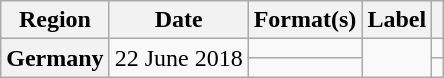<table class="wikitable plainrowheaders">
<tr>
<th scope="col">Region</th>
<th scope="col">Date</th>
<th scope="col">Format(s)</th>
<th scope="col">Label</th>
<th scope="col"></th>
</tr>
<tr>
<th rowspan="2" scope="row">Germany</th>
<td rowspan="2">22 June 2018</td>
<td></td>
<td rowspan="2"></td>
<td></td>
</tr>
<tr>
<td></td>
<td></td>
</tr>
</table>
